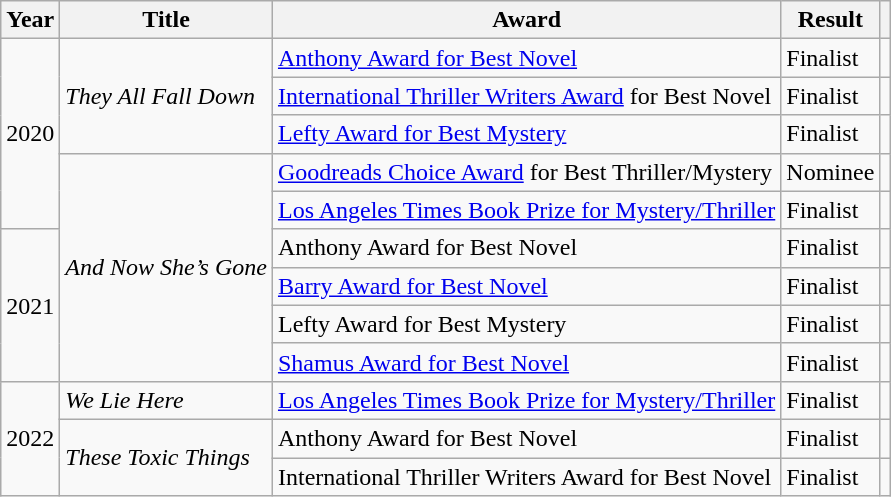<table class="wikitable">
<tr>
<th>Year</th>
<th>Title</th>
<th>Award</th>
<th>Result</th>
<th></th>
</tr>
<tr>
<td rowspan="5">2020</td>
<td rowspan="3"><em>They All Fall Down</em></td>
<td><a href='#'>Anthony Award for Best Novel</a></td>
<td>Finalist</td>
<td></td>
</tr>
<tr>
<td><a href='#'>International Thriller Writers Award</a> for Best Novel</td>
<td>Finalist</td>
<td></td>
</tr>
<tr>
<td><a href='#'>Lefty Award for Best Mystery</a></td>
<td>Finalist</td>
<td></td>
</tr>
<tr>
<td rowspan="6"><em>And Now She’s Gone</em></td>
<td><a href='#'>Goodreads Choice Award</a> for Best Thriller/Mystery</td>
<td>Nominee</td>
<td></td>
</tr>
<tr>
<td><a href='#'>Los Angeles Times Book Prize for Mystery/Thriller</a></td>
<td>Finalist</td>
<td></td>
</tr>
<tr>
<td rowspan="4">2021</td>
<td>Anthony Award for Best Novel</td>
<td>Finalist</td>
<td></td>
</tr>
<tr>
<td><a href='#'>Barry Award for Best Novel</a></td>
<td>Finalist</td>
<td></td>
</tr>
<tr>
<td>Lefty Award for Best Mystery</td>
<td>Finalist</td>
<td></td>
</tr>
<tr>
<td><a href='#'>Shamus Award for Best Novel</a></td>
<td>Finalist</td>
<td></td>
</tr>
<tr>
<td rowspan="3">2022</td>
<td><em>We Lie Here</em></td>
<td><a href='#'>Los Angeles Times Book Prize for Mystery/Thriller</a></td>
<td>Finalist</td>
<td></td>
</tr>
<tr>
<td rowspan="2"><em>These Toxic Things</em></td>
<td>Anthony Award for Best Novel</td>
<td>Finalist</td>
<td></td>
</tr>
<tr>
<td>International Thriller Writers Award for Best Novel</td>
<td>Finalist</td>
<td></td>
</tr>
</table>
